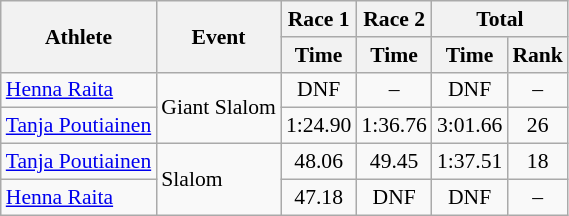<table class="wikitable" style="font-size:90%">
<tr>
<th rowspan="2">Athlete</th>
<th rowspan="2">Event</th>
<th>Race 1</th>
<th>Race 2</th>
<th colspan="2">Total</th>
</tr>
<tr>
<th>Time</th>
<th>Time</th>
<th>Time</th>
<th>Rank</th>
</tr>
<tr>
<td><a href='#'>Henna Raita</a></td>
<td rowspan="2">Giant Slalom</td>
<td align="center">DNF</td>
<td align="center">–</td>
<td align="center">DNF</td>
<td align="center">–</td>
</tr>
<tr>
<td><a href='#'>Tanja Poutiainen</a></td>
<td align="center">1:24.90</td>
<td align="center">1:36.76</td>
<td align="center">3:01.66</td>
<td align="center">26</td>
</tr>
<tr>
<td><a href='#'>Tanja Poutiainen</a></td>
<td rowspan="2">Slalom</td>
<td align="center">48.06</td>
<td align="center">49.45</td>
<td align="center">1:37.51</td>
<td align="center">18</td>
</tr>
<tr>
<td><a href='#'>Henna Raita</a></td>
<td align="center">47.18</td>
<td align="center">DNF</td>
<td align="center">DNF</td>
<td align="center">–</td>
</tr>
</table>
